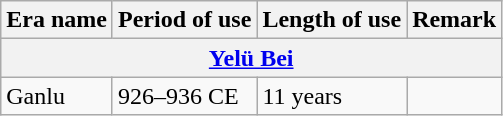<table class="wikitable">
<tr>
<th>Era name</th>
<th>Period of use</th>
<th>Length of use</th>
<th>Remark</th>
</tr>
<tr>
<th colspan="4"><a href='#'>Yelü Bei</a><br></th>
</tr>
<tr>
<td>Ganlu<br></td>
<td>926–936 CE</td>
<td>11 years</td>
<td></td>
</tr>
</table>
